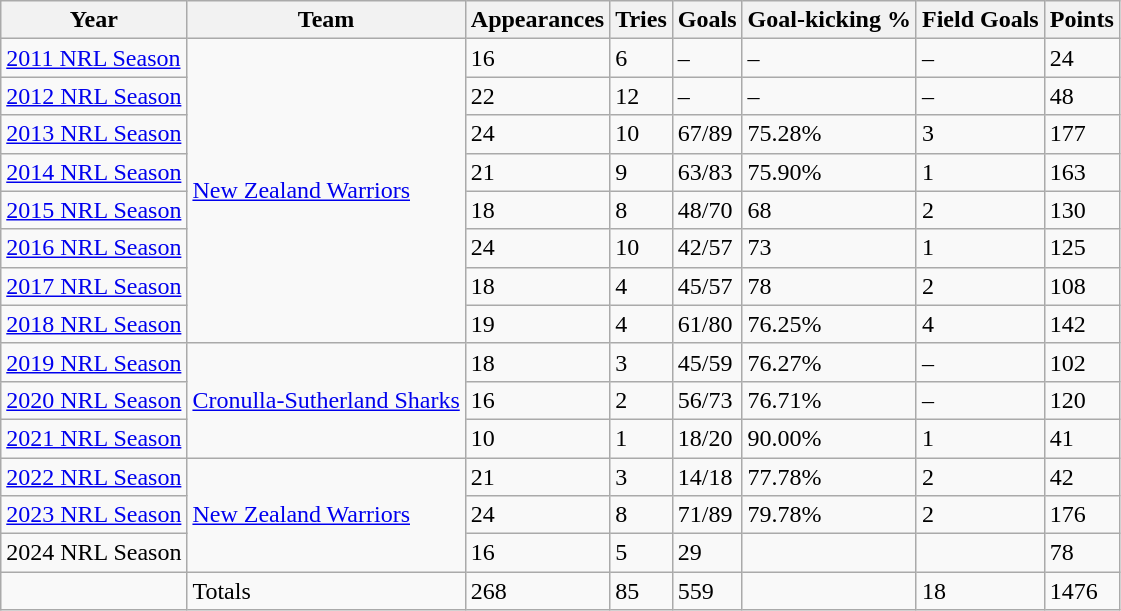<table class="wikitable">
<tr>
<th>Year</th>
<th>Team</th>
<th>Appearances</th>
<th>Tries</th>
<th>Goals</th>
<th>Goal-kicking %</th>
<th>Field Goals</th>
<th>Points</th>
</tr>
<tr>
<td><a href='#'>2011 NRL Season</a></td>
<td rowspan="8"> <a href='#'>New Zealand Warriors</a></td>
<td>16</td>
<td>6</td>
<td>–</td>
<td>–</td>
<td>–</td>
<td>24</td>
</tr>
<tr>
<td><a href='#'>2012 NRL Season</a></td>
<td>22</td>
<td>12</td>
<td>–</td>
<td>–</td>
<td>–</td>
<td>48</td>
</tr>
<tr>
<td><a href='#'>2013 NRL Season</a></td>
<td>24</td>
<td>10</td>
<td>67/89</td>
<td>75.28%</td>
<td>3</td>
<td>177</td>
</tr>
<tr>
<td><a href='#'>2014 NRL Season</a></td>
<td>21</td>
<td>9</td>
<td>63/83</td>
<td>75.90%</td>
<td>1</td>
<td>163</td>
</tr>
<tr>
<td><a href='#'>2015 NRL Season</a></td>
<td>18</td>
<td>8</td>
<td>48/70</td>
<td>68</td>
<td>2</td>
<td>130</td>
</tr>
<tr>
<td><a href='#'>2016 NRL Season</a></td>
<td>24</td>
<td>10</td>
<td>42/57</td>
<td>73</td>
<td>1</td>
<td>125</td>
</tr>
<tr>
<td><a href='#'>2017 NRL Season</a></td>
<td>18</td>
<td>4</td>
<td>45/57</td>
<td>78</td>
<td>2</td>
<td>108</td>
</tr>
<tr>
<td><a href='#'>2018 NRL Season</a></td>
<td>19</td>
<td>4</td>
<td>61/80</td>
<td>76.25%</td>
<td>4</td>
<td>142</td>
</tr>
<tr>
<td><a href='#'>2019 NRL Season</a></td>
<td rowspan="3"> <a href='#'>Cronulla-Sutherland Sharks</a></td>
<td>18</td>
<td>3</td>
<td>45/59</td>
<td>76.27%</td>
<td>–</td>
<td>102</td>
</tr>
<tr>
<td><a href='#'>2020 NRL Season</a></td>
<td>16</td>
<td>2</td>
<td>56/73</td>
<td>76.71%</td>
<td>–</td>
<td>120</td>
</tr>
<tr>
<td><a href='#'>2021 NRL Season</a></td>
<td>10</td>
<td>1</td>
<td>18/20</td>
<td>90.00%</td>
<td>1</td>
<td>41</td>
</tr>
<tr>
<td><a href='#'>2022 NRL Season</a></td>
<td rowspan="3"> <a href='#'>New Zealand Warriors</a></td>
<td>21</td>
<td>3</td>
<td>14/18</td>
<td>77.78%</td>
<td>2</td>
<td>42</td>
</tr>
<tr>
<td><a href='#'>2023 NRL Season</a></td>
<td>24</td>
<td>8</td>
<td>71/89</td>
<td>79.78%</td>
<td>2</td>
<td>176</td>
</tr>
<tr>
<td>2024 NRL Season</td>
<td>16</td>
<td>5</td>
<td>29</td>
<td></td>
<td></td>
<td>78</td>
</tr>
<tr>
<td></td>
<td>Totals</td>
<td>268</td>
<td>85</td>
<td>559</td>
<td></td>
<td>18</td>
<td>1476</td>
</tr>
</table>
